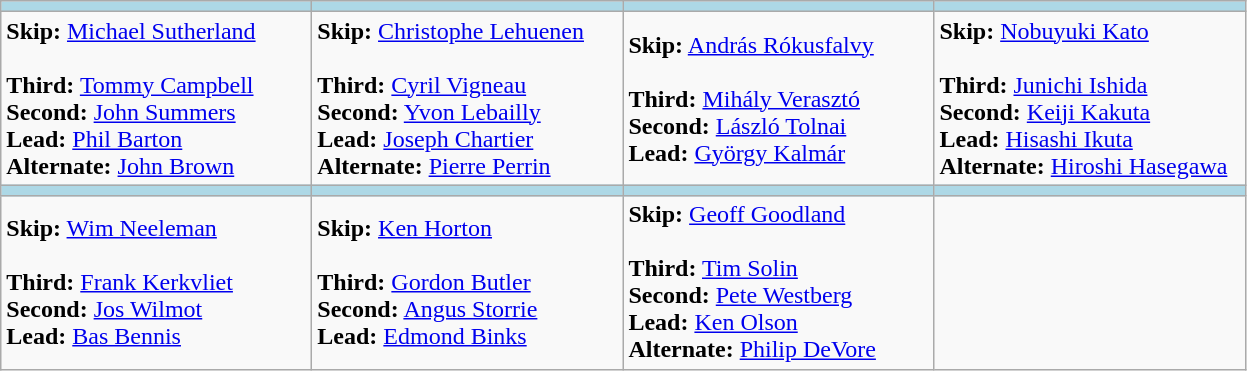<table class="wikitable">
<tr>
<th style="background: #ADD8E6;" width="200"></th>
<th style="background: #ADD8E6;" width="200"></th>
<th style="background: #ADD8E6;" width="200"></th>
<th style="background: #ADD8E6;" width="200"></th>
</tr>
<tr>
<td><strong>Skip:</strong> <a href='#'>Michael Sutherland</a> <br><br><strong>Third:</strong> <a href='#'>Tommy Campbell</a> <br>
<strong>Second:</strong> <a href='#'>John Summers</a> <br>
<strong>Lead:</strong> <a href='#'>Phil Barton</a> <br>
<strong>Alternate:</strong> <a href='#'>John Brown</a></td>
<td><strong>Skip:</strong> <a href='#'>Christophe Lehuenen</a> <br><br><strong>Third:</strong> <a href='#'>Cyril Vigneau</a> <br>
<strong>Second:</strong> <a href='#'>Yvon Lebailly</a> <br>
<strong>Lead:</strong> <a href='#'>Joseph Chartier</a> <br>
<strong>Alternate:</strong> <a href='#'>Pierre Perrin</a></td>
<td><strong>Skip:</strong> <a href='#'>András Rókusfalvy</a> <br><br><strong>Third:</strong> <a href='#'>Mihály Verasztó</a> <br>
<strong>Second:</strong> <a href='#'>László Tolnai</a> <br>
<strong>Lead:</strong> <a href='#'>György Kalmár</a></td>
<td><strong>Skip:</strong> <a href='#'>Nobuyuki Kato</a> <br><br><strong>Third:</strong> <a href='#'>Junichi Ishida</a> <br>
<strong>Second:</strong> <a href='#'>Keiji Kakuta</a> <br>
<strong>Lead:</strong> <a href='#'>Hisashi Ikuta</a> <br>
<strong>Alternate:</strong> <a href='#'>Hiroshi Hasegawa</a></td>
</tr>
<tr>
<th style="background: #ADD8E6;" width="200"></th>
<th style="background: #ADD8E6;" width="200"></th>
<th style="background: #ADD8E6;" width="200"></th>
<th style="background: #ADD8E6;" width="200"></th>
</tr>
<tr>
<td><strong>Skip:</strong> <a href='#'>Wim Neeleman</a> <br><br><strong>Third:</strong> <a href='#'>Frank Kerkvliet</a> <br>
<strong>Second:</strong> <a href='#'>Jos Wilmot</a> <br>
<strong>Lead:</strong> <a href='#'>Bas Bennis</a></td>
<td><strong>Skip:</strong> <a href='#'>Ken Horton</a> <br><br><strong>Third:</strong> <a href='#'>Gordon Butler</a> <br>
<strong>Second:</strong> <a href='#'>Angus Storrie</a> <br>
<strong>Lead:</strong> <a href='#'>Edmond Binks</a></td>
<td><strong>Skip:</strong> <a href='#'>Geoff Goodland</a> <br><br><strong>Third:</strong> <a href='#'>Tim Solin</a> <br>
<strong>Second:</strong> <a href='#'>Pete Westberg</a> <br>
<strong>Lead:</strong> <a href='#'>Ken Olson</a> <br>
<strong>Alternate:</strong> <a href='#'>Philip DeVore</a></td>
<td></td>
</tr>
</table>
